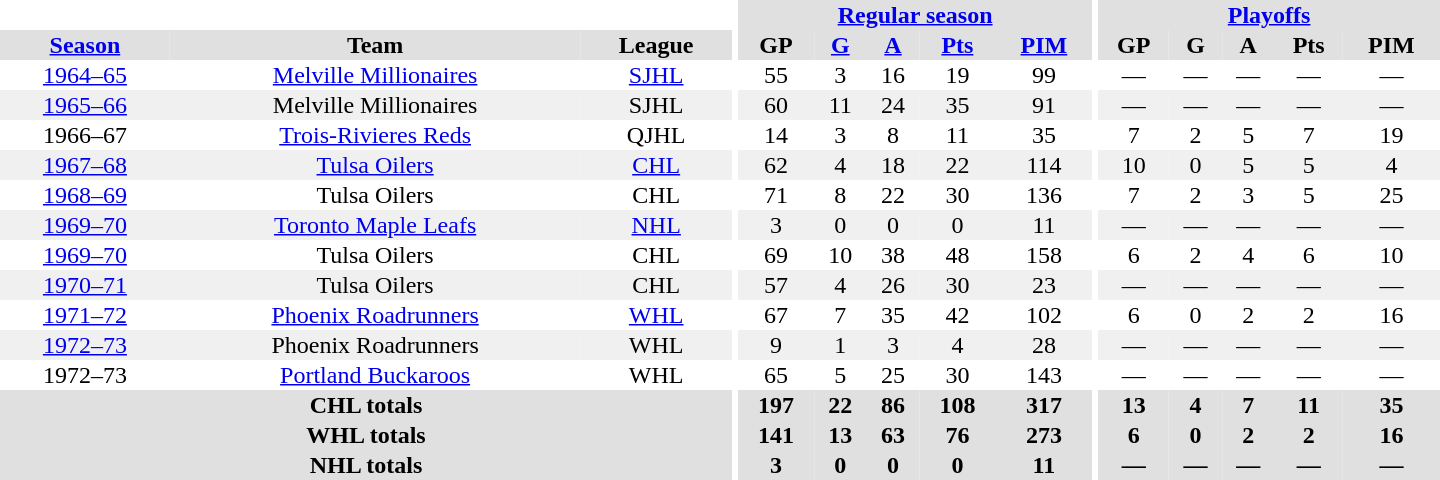<table border="0" cellpadding="1" cellspacing="0" style="text-align:center; width:60em">
<tr bgcolor="#e0e0e0">
<th colspan="3" bgcolor="#ffffff"></th>
<th rowspan="100" bgcolor="#ffffff"></th>
<th colspan="5"><a href='#'>Regular season</a></th>
<th rowspan="100" bgcolor="#ffffff"></th>
<th colspan="5"><a href='#'>Playoffs</a></th>
</tr>
<tr bgcolor="#e0e0e0">
<th><a href='#'>Season</a></th>
<th>Team</th>
<th>League</th>
<th>GP</th>
<th><a href='#'>G</a></th>
<th><a href='#'>A</a></th>
<th><a href='#'>Pts</a></th>
<th><a href='#'>PIM</a></th>
<th>GP</th>
<th>G</th>
<th>A</th>
<th>Pts</th>
<th>PIM</th>
</tr>
<tr>
<td><a href='#'>1964–65</a></td>
<td><a href='#'>Melville Millionaires</a></td>
<td><a href='#'>SJHL</a></td>
<td>55</td>
<td>3</td>
<td>16</td>
<td>19</td>
<td>99</td>
<td>—</td>
<td>—</td>
<td>—</td>
<td>—</td>
<td>—</td>
</tr>
<tr bgcolor="#f0f0f0">
<td><a href='#'>1965–66</a></td>
<td>Melville Millionaires</td>
<td>SJHL</td>
<td>60</td>
<td>11</td>
<td>24</td>
<td>35</td>
<td>91</td>
<td>—</td>
<td>—</td>
<td>—</td>
<td>—</td>
<td>—</td>
</tr>
<tr>
<td>1966–67</td>
<td><a href='#'>Trois-Rivieres Reds</a></td>
<td>QJHL</td>
<td>14</td>
<td>3</td>
<td>8</td>
<td>11</td>
<td>35</td>
<td>7</td>
<td>2</td>
<td>5</td>
<td>7</td>
<td>19</td>
</tr>
<tr bgcolor="#f0f0f0">
<td><a href='#'>1967–68</a></td>
<td><a href='#'>Tulsa Oilers</a></td>
<td><a href='#'>CHL</a></td>
<td>62</td>
<td>4</td>
<td>18</td>
<td>22</td>
<td>114</td>
<td>10</td>
<td>0</td>
<td>5</td>
<td>5</td>
<td>4</td>
</tr>
<tr>
<td><a href='#'>1968–69</a></td>
<td>Tulsa Oilers</td>
<td>CHL</td>
<td>71</td>
<td>8</td>
<td>22</td>
<td>30</td>
<td>136</td>
<td>7</td>
<td>2</td>
<td>3</td>
<td>5</td>
<td>25</td>
</tr>
<tr bgcolor="#f0f0f0">
<td><a href='#'>1969–70</a></td>
<td><a href='#'>Toronto Maple Leafs</a></td>
<td><a href='#'>NHL</a></td>
<td>3</td>
<td>0</td>
<td>0</td>
<td>0</td>
<td>11</td>
<td>—</td>
<td>—</td>
<td>—</td>
<td>—</td>
<td>—</td>
</tr>
<tr>
<td><a href='#'>1969–70</a></td>
<td>Tulsa Oilers</td>
<td>CHL</td>
<td>69</td>
<td>10</td>
<td>38</td>
<td>48</td>
<td>158</td>
<td>6</td>
<td>2</td>
<td>4</td>
<td>6</td>
<td>10</td>
</tr>
<tr bgcolor="#f0f0f0">
<td><a href='#'>1970–71</a></td>
<td>Tulsa Oilers</td>
<td>CHL</td>
<td>57</td>
<td>4</td>
<td>26</td>
<td>30</td>
<td>23</td>
<td>—</td>
<td>—</td>
<td>—</td>
<td>—</td>
<td>—</td>
</tr>
<tr>
<td><a href='#'>1971–72</a></td>
<td><a href='#'>Phoenix Roadrunners</a></td>
<td><a href='#'>WHL</a></td>
<td>67</td>
<td>7</td>
<td>35</td>
<td>42</td>
<td>102</td>
<td>6</td>
<td>0</td>
<td>2</td>
<td>2</td>
<td>16</td>
</tr>
<tr bgcolor="#f0f0f0">
<td><a href='#'>1972–73</a></td>
<td>Phoenix Roadrunners</td>
<td>WHL</td>
<td>9</td>
<td>1</td>
<td>3</td>
<td>4</td>
<td>28</td>
<td>—</td>
<td>—</td>
<td>—</td>
<td>—</td>
<td>—</td>
</tr>
<tr>
<td>1972–73</td>
<td><a href='#'>Portland Buckaroos</a></td>
<td>WHL</td>
<td>65</td>
<td>5</td>
<td>25</td>
<td>30</td>
<td>143</td>
<td>—</td>
<td>—</td>
<td>—</td>
<td>—</td>
<td>—</td>
</tr>
<tr bgcolor="#e0e0e0">
<th colspan="3">CHL totals</th>
<th>197</th>
<th>22</th>
<th>86</th>
<th>108</th>
<th>317</th>
<th>13</th>
<th>4</th>
<th>7</th>
<th>11</th>
<th>35</th>
</tr>
<tr bgcolor="#e0e0e0">
<th colspan="3">WHL totals</th>
<th>141</th>
<th>13</th>
<th>63</th>
<th>76</th>
<th>273</th>
<th>6</th>
<th>0</th>
<th>2</th>
<th>2</th>
<th>16</th>
</tr>
<tr bgcolor="#e0e0e0">
<th colspan="3">NHL totals</th>
<th>3</th>
<th>0</th>
<th>0</th>
<th>0</th>
<th>11</th>
<th>—</th>
<th>—</th>
<th>—</th>
<th>—</th>
<th>—</th>
</tr>
</table>
